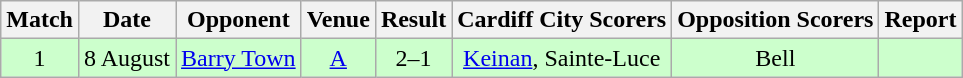<table class="wikitable" style="text-align:center;">
<tr>
<th>Match</th>
<th>Date</th>
<th>Opponent</th>
<th>Venue</th>
<th>Result</th>
<th>Cardiff City Scorers</th>
<th>Opposition Scorers</th>
<th>Report</th>
</tr>
<tr style="background:#cfc;">
<td>1</td>
<td>8 August</td>
<td><a href='#'>Barry Town</a></td>
<td><a href='#'>A</a></td>
<td>2–1</td>
<td><a href='#'>Keinan</a>, Sainte-Luce</td>
<td>Bell</td>
<td></td>
</tr>
</table>
